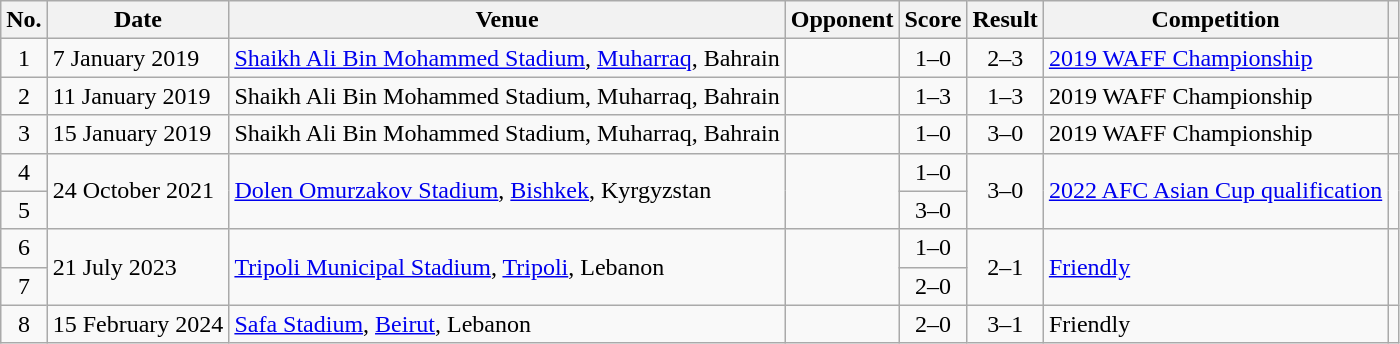<table class="wikitable sortable">
<tr>
<th scope="col">No.</th>
<th scope="col">Date</th>
<th scope="col">Venue</th>
<th scope="col">Opponent</th>
<th scope="col">Score</th>
<th scope="col">Result</th>
<th scope="col">Competition</th>
<th scope="col" class="unsortable"></th>
</tr>
<tr>
<td align="center">1</td>
<td>7 January 2019</td>
<td><a href='#'>Shaikh Ali Bin Mohammed Stadium</a>, <a href='#'>Muharraq</a>, Bahrain</td>
<td></td>
<td align="center">1–0</td>
<td align="center">2–3</td>
<td><a href='#'>2019 WAFF Championship</a></td>
<td></td>
</tr>
<tr>
<td align="center">2</td>
<td>11 January 2019</td>
<td>Shaikh Ali Bin Mohammed Stadium, Muharraq, Bahrain</td>
<td></td>
<td align="center">1–3</td>
<td align="center">1–3</td>
<td>2019 WAFF Championship</td>
<td></td>
</tr>
<tr>
<td align="center">3</td>
<td>15 January 2019</td>
<td>Shaikh Ali Bin Mohammed Stadium, Muharraq, Bahrain</td>
<td></td>
<td align="center">1–0</td>
<td align="center">3–0</td>
<td>2019 WAFF Championship</td>
<td></td>
</tr>
<tr>
<td align="center">4</td>
<td rowspan="2">24 October 2021</td>
<td rowspan="2"><a href='#'>Dolen Omurzakov Stadium</a>, <a href='#'>Bishkek</a>, Kyrgyzstan</td>
<td rowspan="2"></td>
<td align="center">1–0</td>
<td rowspan="2" style="text-align:center">3–0</td>
<td rowspan="2"><a href='#'>2022 AFC Asian Cup qualification</a></td>
<td rowspan="2"></td>
</tr>
<tr>
<td align="center">5</td>
<td align="center">3–0</td>
</tr>
<tr>
<td align="center">6</td>
<td rowspan="2">21 July 2023</td>
<td rowspan="2"><a href='#'>Tripoli Municipal Stadium</a>, <a href='#'>Tripoli</a>, Lebanon</td>
<td rowspan="2"></td>
<td align="center">1–0</td>
<td rowspan="2" align="center">2–1</td>
<td rowspan="2"><a href='#'>Friendly</a></td>
</tr>
<tr>
<td align="center">7</td>
<td align="center">2–0</td>
</tr>
<tr>
<td align="center">8</td>
<td>15 February 2024</td>
<td><a href='#'>Safa Stadium</a>, <a href='#'>Beirut</a>, Lebanon</td>
<td></td>
<td align="center">2–0</td>
<td align="center">3–1</td>
<td>Friendly</td>
<td></td>
</tr>
</table>
